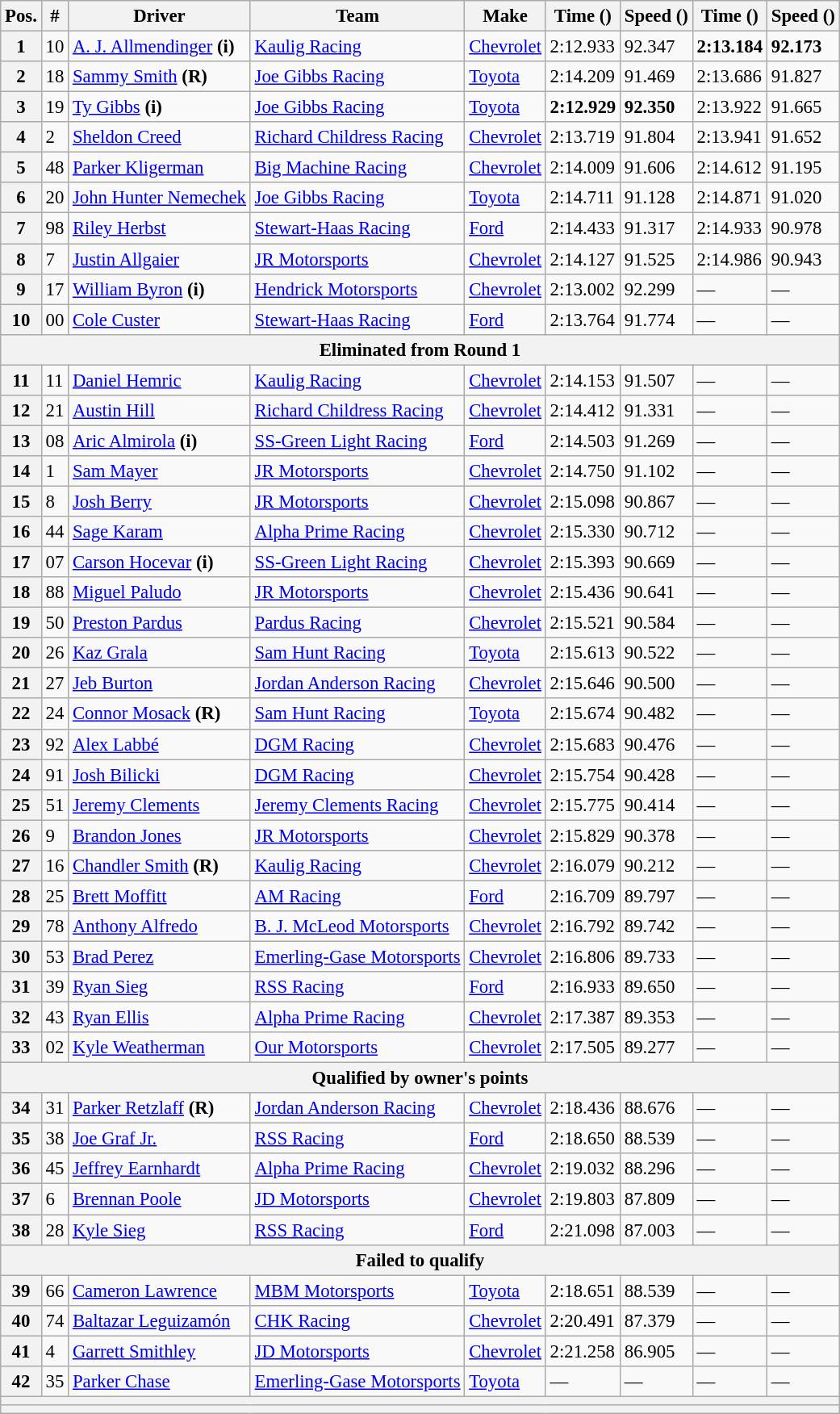<table class="wikitable" style="font-size:95%">
<tr>
<th>Pos.</th>
<th>#</th>
<th>Driver</th>
<th>Team</th>
<th>Make</th>
<th>Time ()</th>
<th>Speed ()</th>
<th>Time ()</th>
<th>Speed ()</th>
</tr>
<tr>
<th>1</th>
<td>10</td>
<td><a href='#'>A. J. Allmendinger</a> <strong>(i)</strong></td>
<td><a href='#'>Kaulig Racing</a></td>
<td><a href='#'>Chevrolet</a></td>
<td>2:12.933</td>
<td>92.347</td>
<td><strong>2:13.184</strong></td>
<td><strong>92.173</strong></td>
</tr>
<tr>
<th>2</th>
<td>18</td>
<td><a href='#'>Sammy Smith</a> <strong>(R)</strong></td>
<td><a href='#'>Joe Gibbs Racing</a></td>
<td><a href='#'>Toyota</a></td>
<td>2:14.209</td>
<td>91.469</td>
<td>2:13.686</td>
<td>91.827</td>
</tr>
<tr>
<th>3</th>
<td>19</td>
<td><a href='#'>Ty Gibbs</a> <strong>(i)</strong></td>
<td><a href='#'>Joe Gibbs Racing</a></td>
<td><a href='#'>Toyota</a></td>
<td><strong>2:12.929</strong></td>
<td><strong>92.350</strong></td>
<td>2:13.922</td>
<td>91.665</td>
</tr>
<tr>
<th>4</th>
<td>2</td>
<td><a href='#'>Sheldon Creed</a></td>
<td><a href='#'>Richard Childress Racing</a></td>
<td><a href='#'>Chevrolet</a></td>
<td>2:13.719</td>
<td>91.804</td>
<td>2:13.941</td>
<td>91.652</td>
</tr>
<tr>
<th>5</th>
<td>48</td>
<td><a href='#'>Parker Kligerman</a></td>
<td><a href='#'>Big Machine Racing</a></td>
<td><a href='#'>Chevrolet</a></td>
<td>2:14.009</td>
<td>91.606</td>
<td>2:14.612</td>
<td>91.195</td>
</tr>
<tr>
<th>6</th>
<td>20</td>
<td><a href='#'>John Hunter Nemechek</a></td>
<td><a href='#'>Joe Gibbs Racing</a></td>
<td><a href='#'>Toyota</a></td>
<td>2:14.711</td>
<td>91.128</td>
<td>2:14.871</td>
<td>91.020</td>
</tr>
<tr>
<th>7</th>
<td>98</td>
<td><a href='#'>Riley Herbst</a></td>
<td><a href='#'>Stewart-Haas Racing</a></td>
<td><a href='#'>Ford</a></td>
<td>2:14.433</td>
<td>91.317</td>
<td>2:14.933</td>
<td>90.978</td>
</tr>
<tr>
<th>8</th>
<td>7</td>
<td><a href='#'>Justin Allgaier</a></td>
<td><a href='#'>JR Motorsports</a></td>
<td><a href='#'>Chevrolet</a></td>
<td>2:14.127</td>
<td>91.525</td>
<td>2:14.986</td>
<td>90.943</td>
</tr>
<tr>
<th>9</th>
<td>17</td>
<td><a href='#'>William Byron</a> <strong>(i)</strong></td>
<td><a href='#'>Hendrick Motorsports</a></td>
<td><a href='#'>Chevrolet</a></td>
<td>2:13.002</td>
<td>92.299</td>
<td>—</td>
<td>—</td>
</tr>
<tr>
<th>10</th>
<td>00</td>
<td><a href='#'>Cole Custer</a></td>
<td><a href='#'>Stewart-Haas Racing</a></td>
<td><a href='#'>Ford</a></td>
<td>2:13.764</td>
<td>91.774</td>
<td>—</td>
<td>—</td>
</tr>
<tr>
<th colspan="9">Eliminated from Round 1</th>
</tr>
<tr>
<th>11</th>
<td>11</td>
<td><a href='#'>Daniel Hemric</a></td>
<td><a href='#'>Kaulig Racing</a></td>
<td><a href='#'>Chevrolet</a></td>
<td>2:14.153</td>
<td>91.507</td>
<td>—</td>
<td>—</td>
</tr>
<tr>
<th>12</th>
<td>21</td>
<td><a href='#'>Austin Hill</a></td>
<td><a href='#'>Richard Childress Racing</a></td>
<td><a href='#'>Chevrolet</a></td>
<td>2:14.412</td>
<td>91.331</td>
<td>—</td>
<td>—</td>
</tr>
<tr>
<th>13</th>
<td>08</td>
<td><a href='#'>Aric Almirola</a> <strong>(i)</strong></td>
<td><a href='#'>SS-Green Light Racing</a></td>
<td><a href='#'>Ford</a></td>
<td>2:14.503</td>
<td>91.269</td>
<td>—</td>
<td>—</td>
</tr>
<tr>
<th>14</th>
<td>1</td>
<td><a href='#'>Sam Mayer</a></td>
<td><a href='#'>JR Motorsports</a></td>
<td><a href='#'>Chevrolet</a></td>
<td>2:14.750</td>
<td>91.102</td>
<td>—</td>
<td>—</td>
</tr>
<tr>
<th>15</th>
<td>8</td>
<td><a href='#'>Josh Berry</a></td>
<td><a href='#'>JR Motorsports</a></td>
<td><a href='#'>Chevrolet</a></td>
<td>2:15.098</td>
<td>90.867</td>
<td>—</td>
<td>—</td>
</tr>
<tr>
<th>16</th>
<td>44</td>
<td><a href='#'>Sage Karam</a></td>
<td><a href='#'>Alpha Prime Racing</a></td>
<td><a href='#'>Chevrolet</a></td>
<td>2:15.330</td>
<td>90.712</td>
<td>—</td>
<td>—</td>
</tr>
<tr>
<th>17</th>
<td>07</td>
<td><a href='#'>Carson Hocevar</a> <strong>(i)</strong></td>
<td><a href='#'>SS-Green Light Racing</a></td>
<td><a href='#'>Chevrolet</a></td>
<td>2:15.393</td>
<td>90.669</td>
<td>—</td>
<td>—</td>
</tr>
<tr>
<th>18</th>
<td>88</td>
<td><a href='#'>Miguel Paludo</a></td>
<td><a href='#'>JR Motorsports</a></td>
<td><a href='#'>Chevrolet</a></td>
<td>2:15.436</td>
<td>90.641</td>
<td>—</td>
<td>—</td>
</tr>
<tr>
<th>19</th>
<td>50</td>
<td><a href='#'>Preston Pardus</a></td>
<td><a href='#'>Pardus Racing</a></td>
<td><a href='#'>Chevrolet</a></td>
<td>2:15.521</td>
<td>90.584</td>
<td>—</td>
<td>—</td>
</tr>
<tr>
<th>20</th>
<td>26</td>
<td><a href='#'>Kaz Grala</a></td>
<td><a href='#'>Sam Hunt Racing</a></td>
<td><a href='#'>Toyota</a></td>
<td>2:15.613</td>
<td>90.522</td>
<td>—</td>
<td>—</td>
</tr>
<tr>
<th>21</th>
<td>27</td>
<td><a href='#'>Jeb Burton</a></td>
<td><a href='#'>Jordan Anderson Racing</a></td>
<td><a href='#'>Chevrolet</a></td>
<td>2:15.646</td>
<td>90.500</td>
<td>—</td>
<td>—</td>
</tr>
<tr>
<th>22</th>
<td>24</td>
<td><a href='#'>Connor Mosack</a> <strong>(R)</strong></td>
<td><a href='#'>Sam Hunt Racing</a></td>
<td><a href='#'>Toyota</a></td>
<td>2:15.674</td>
<td>90.482</td>
<td>—</td>
<td>—</td>
</tr>
<tr>
<th>23</th>
<td>92</td>
<td><a href='#'>Alex Labbé</a></td>
<td><a href='#'>DGM Racing</a></td>
<td><a href='#'>Chevrolet</a></td>
<td>2:15.683</td>
<td>90.476</td>
<td>—</td>
<td>—</td>
</tr>
<tr>
<th>24</th>
<td>91</td>
<td><a href='#'>Josh Bilicki</a></td>
<td><a href='#'>DGM Racing</a></td>
<td><a href='#'>Chevrolet</a></td>
<td>2:15.754</td>
<td>90.428</td>
<td>—</td>
<td>—</td>
</tr>
<tr>
<th>25</th>
<td>51</td>
<td><a href='#'>Jeremy Clements</a></td>
<td><a href='#'>Jeremy Clements Racing</a></td>
<td><a href='#'>Chevrolet</a></td>
<td>2:15.775</td>
<td>90.414</td>
<td>—</td>
<td>—</td>
</tr>
<tr>
<th>26</th>
<td>9</td>
<td><a href='#'>Brandon Jones</a></td>
<td><a href='#'>JR Motorsports</a></td>
<td><a href='#'>Chevrolet</a></td>
<td>2:15.829</td>
<td>90.378</td>
<td>—</td>
<td>—</td>
</tr>
<tr>
<th>27</th>
<td>16</td>
<td><a href='#'>Chandler Smith</a> <strong>(R)</strong></td>
<td><a href='#'>Kaulig Racing</a></td>
<td><a href='#'>Chevrolet</a></td>
<td>2:16.079</td>
<td>90.212</td>
<td>—</td>
<td>—</td>
</tr>
<tr>
<th>28</th>
<td>25</td>
<td><a href='#'>Brett Moffitt</a></td>
<td><a href='#'>AM Racing</a></td>
<td><a href='#'>Ford</a></td>
<td>2:16.709</td>
<td>89.797</td>
<td>—</td>
<td>—</td>
</tr>
<tr>
<th>29</th>
<td>78</td>
<td><a href='#'>Anthony Alfredo</a></td>
<td><a href='#'>B. J. McLeod Motorsports</a></td>
<td><a href='#'>Chevrolet</a></td>
<td>2:16.792</td>
<td>89.742</td>
<td>—</td>
<td>—</td>
</tr>
<tr>
<th>30</th>
<td>53</td>
<td><a href='#'>Brad Perez</a></td>
<td><a href='#'>Emerling-Gase Motorsports</a></td>
<td><a href='#'>Chevrolet</a></td>
<td>2:16.806</td>
<td>89.733</td>
<td>—</td>
<td>—</td>
</tr>
<tr>
<th>31</th>
<td>39</td>
<td><a href='#'>Ryan Sieg</a></td>
<td><a href='#'>RSS Racing</a></td>
<td><a href='#'>Ford</a></td>
<td>2:16.933</td>
<td>89.650</td>
<td>—</td>
<td>—</td>
</tr>
<tr>
<th>32</th>
<td>43</td>
<td><a href='#'>Ryan Ellis</a></td>
<td><a href='#'>Alpha Prime Racing</a></td>
<td><a href='#'>Chevrolet</a></td>
<td>2:17.387</td>
<td>89.353</td>
<td>—</td>
<td>—</td>
</tr>
<tr>
<th>33</th>
<td>02</td>
<td><a href='#'>Kyle Weatherman</a></td>
<td><a href='#'>Our Motorsports</a></td>
<td><a href='#'>Chevrolet</a></td>
<td>2:17.505</td>
<td>89.277</td>
<td>—</td>
<td>—</td>
</tr>
<tr>
<th colspan="9">Qualified by owner's points</th>
</tr>
<tr>
<th>34</th>
<td>31</td>
<td><a href='#'>Parker Retzlaff</a> <strong>(R)</strong></td>
<td><a href='#'>Jordan Anderson Racing</a></td>
<td><a href='#'>Chevrolet</a></td>
<td>2:18.436</td>
<td>88.676</td>
<td>—</td>
<td>—</td>
</tr>
<tr>
<th>35</th>
<td>38</td>
<td><a href='#'>Joe Graf Jr.</a></td>
<td><a href='#'>RSS Racing</a></td>
<td><a href='#'>Ford</a></td>
<td>2:18.650</td>
<td>88.539</td>
<td>—</td>
<td>—</td>
</tr>
<tr>
<th>36</th>
<td>45</td>
<td><a href='#'>Jeffrey Earnhardt</a></td>
<td><a href='#'>Alpha Prime Racing</a></td>
<td><a href='#'>Chevrolet</a></td>
<td>2:19.032</td>
<td>88.296</td>
<td>—</td>
<td>—</td>
</tr>
<tr>
<th>37</th>
<td>6</td>
<td><a href='#'>Brennan Poole</a></td>
<td><a href='#'>JD Motorsports</a></td>
<td><a href='#'>Chevrolet</a></td>
<td>2:19.803</td>
<td>87.809</td>
<td>—</td>
<td>—</td>
</tr>
<tr>
<th>38</th>
<td>28</td>
<td><a href='#'>Kyle Sieg</a></td>
<td><a href='#'>RSS Racing</a></td>
<td><a href='#'>Ford</a></td>
<td>2:21.098</td>
<td>87.003</td>
<td>—</td>
<td>—</td>
</tr>
<tr>
<th colspan="9">Failed to qualify</th>
</tr>
<tr>
<th>39</th>
<td>66</td>
<td><a href='#'>Cameron Lawrence</a></td>
<td><a href='#'>MBM Motorsports</a></td>
<td><a href='#'>Toyota</a></td>
<td>2:18.651</td>
<td>88.539</td>
<td>—</td>
<td>—</td>
</tr>
<tr>
<th>40</th>
<td>74</td>
<td><a href='#'>Baltazar Leguizamón</a></td>
<td><a href='#'>CHK Racing</a></td>
<td><a href='#'>Chevrolet</a></td>
<td>2:20.491</td>
<td>87.379</td>
<td>—</td>
<td>—</td>
</tr>
<tr>
<th>41</th>
<td>4</td>
<td><a href='#'>Garrett Smithley</a></td>
<td><a href='#'>JD Motorsports</a></td>
<td><a href='#'>Chevrolet</a></td>
<td>2:21.258</td>
<td>86.905</td>
<td>—</td>
<td>—</td>
</tr>
<tr>
<th>42</th>
<td>35</td>
<td><a href='#'>Parker Chase</a></td>
<td><a href='#'>Emerling-Gase Motorsports</a></td>
<td><a href='#'>Toyota</a></td>
<td>—</td>
<td>—</td>
<td>—</td>
<td>—</td>
</tr>
<tr>
<th colspan="9"></th>
</tr>
<tr>
<th colspan="9"></th>
</tr>
</table>
